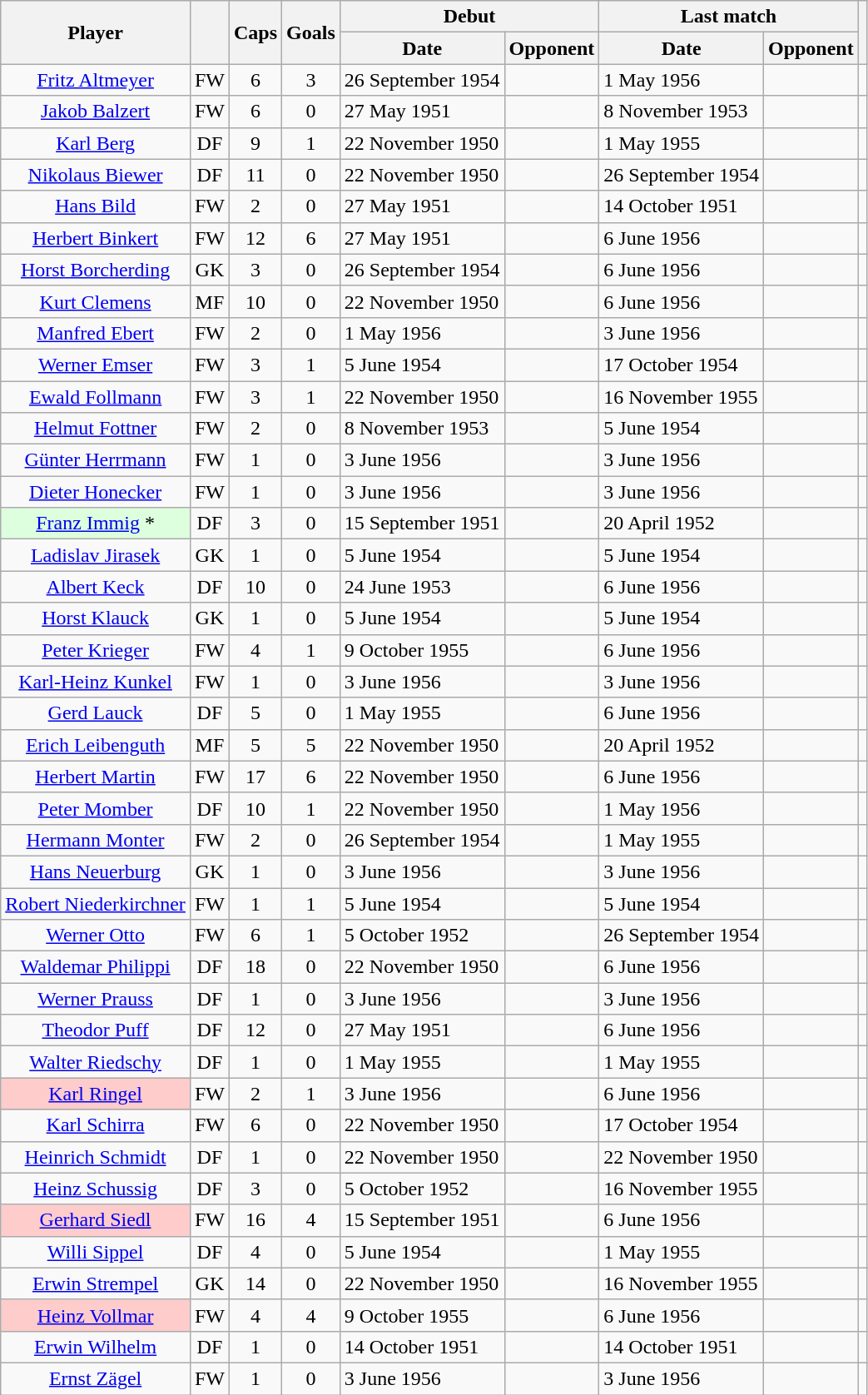<table class="wikitable sortable" style="text-align:center">
<tr>
<th rowspan="2">Player</th>
<th rowspan="2"></th>
<th rowspan="2">Caps</th>
<th rowspan="2">Goals</th>
<th colspan="2">Debut</th>
<th colspan="2">Last match</th>
<th rowspan="2" class="unsortable"></th>
</tr>
<tr class="unsortable">
<th>Date</th>
<th>Opponent</th>
<th>Date</th>
<th>Opponent</th>
</tr>
<tr>
<td data-sort-value="Altmeyer, Fritz"><a href='#'>Fritz Altmeyer</a></td>
<td data-sort-value="4">FW</td>
<td>6</td>
<td>3</td>
<td style="text-align:left">26 September 1954</td>
<td style="text-align:left"></td>
<td style="text-align:left">1 May 1956</td>
<td style="text-align:left"></td>
<td></td>
</tr>
<tr>
<td data-sort-value="Balzert, Jakob"><a href='#'>Jakob Balzert</a></td>
<td data-sort-value="4">FW</td>
<td>6</td>
<td>0</td>
<td style="text-align:left">27 May 1951</td>
<td style="text-align:left"></td>
<td style="text-align:left">8 November 1953</td>
<td style="text-align:left"></td>
<td></td>
</tr>
<tr>
<td data-sort-value="Berg, Karl"><a href='#'>Karl Berg</a></td>
<td data-sort-value="2">DF</td>
<td>9</td>
<td>1</td>
<td style="text-align:left">22 November 1950</td>
<td style="text-align:left"></td>
<td style="text-align:left">1 May 1955</td>
<td style="text-align:left"></td>
<td></td>
</tr>
<tr>
<td data-sort-value="Biewer, Nikolaus"><a href='#'>Nikolaus Biewer</a></td>
<td data-sort-value="2">DF</td>
<td>11</td>
<td>0</td>
<td style="text-align:left">22 November 1950</td>
<td style="text-align:left"></td>
<td style="text-align:left">26 September 1954</td>
<td style="text-align:left"></td>
<td></td>
</tr>
<tr>
<td data-sort-value="Bild, Hans"><a href='#'>Hans Bild</a></td>
<td data-sort-value="4">FW</td>
<td>2</td>
<td>0</td>
<td style="text-align:left">27 May 1951</td>
<td style="text-align:left"></td>
<td style="text-align:left">14 October 1951</td>
<td style="text-align:left"></td>
<td></td>
</tr>
<tr>
<td data-sort-value="Binkert, Herbert"><a href='#'>Herbert Binkert</a></td>
<td data-sort-value="4">FW</td>
<td>12</td>
<td>6</td>
<td style="text-align:left">27 May 1951</td>
<td style="text-align:left"></td>
<td style="text-align:left">6 June 1956</td>
<td style="text-align:left"></td>
<td></td>
</tr>
<tr>
<td data-sort-value="Borcherding, Horst"><a href='#'>Horst Borcherding</a></td>
<td data-sort-value="1">GK</td>
<td>3</td>
<td>0</td>
<td style="text-align:left">26 September 1954</td>
<td style="text-align:left"></td>
<td style="text-align:left">6 June 1956</td>
<td style="text-align:left"></td>
<td></td>
</tr>
<tr>
<td data-sort-value="Clemens, Kurt"><a href='#'>Kurt Clemens</a></td>
<td data-sort-value="3">MF</td>
<td>10</td>
<td>0</td>
<td style="text-align:left">22 November 1950</td>
<td style="text-align:left"></td>
<td style="text-align:left">6 June 1956</td>
<td style="text-align:left"></td>
<td></td>
</tr>
<tr>
<td data-sort-value="Ebert, Manfred"><a href='#'>Manfred Ebert</a></td>
<td data-sort-value="4">FW</td>
<td>2</td>
<td>0</td>
<td style="text-align:left">1 May 1956</td>
<td style="text-align:left"></td>
<td style="text-align:left">3 June 1956</td>
<td style="text-align:left"></td>
<td></td>
</tr>
<tr>
<td data-sort-value="Emser, Werner"><a href='#'>Werner Emser</a></td>
<td data-sort-value="4">FW</td>
<td>3</td>
<td>1</td>
<td style="text-align:left">5 June 1954</td>
<td style="text-align:left"></td>
<td style="text-align:left">17 October 1954</td>
<td style="text-align:left"></td>
<td></td>
</tr>
<tr>
<td data-sort-value="Follmann, Ewald"><a href='#'>Ewald Follmann</a></td>
<td data-sort-value="4">FW</td>
<td>3</td>
<td>1</td>
<td style="text-align:left">22 November 1950</td>
<td style="text-align:left"></td>
<td style="text-align:left">16 November 1955</td>
<td style="text-align:left"></td>
<td></td>
</tr>
<tr>
<td data-sort-value="Fottner, Helmut"><a href='#'>Helmut Fottner</a></td>
<td data-sort-value="4">FW</td>
<td>2</td>
<td>0</td>
<td style="text-align:left">8 November 1953</td>
<td style="text-align:left"></td>
<td style="text-align:left">5 June 1954</td>
<td style="text-align:left"></td>
<td></td>
</tr>
<tr>
<td data-sort-value="Herrmann, Gunter"><a href='#'>Günter Herrmann</a></td>
<td data-sort-value="4">FW</td>
<td>1</td>
<td>0</td>
<td style="text-align:left">3 June 1956</td>
<td style="text-align:left"></td>
<td style="text-align:left">3 June 1956</td>
<td style="text-align:left"></td>
<td></td>
</tr>
<tr>
<td data-sort-value="Honecker, Dieter"><a href='#'>Dieter Honecker</a></td>
<td data-sort-value="4">FW</td>
<td>1</td>
<td>0</td>
<td style="text-align:left">3 June 1956</td>
<td style="text-align:left"></td>
<td style="text-align:left">3 June 1956</td>
<td style="text-align:left"></td>
<td></td>
</tr>
<tr>
<td data-sort-value="Immig, Franz" style="background:#DDFFDD"><a href='#'>Franz Immig</a> *</td>
<td data-sort-value="2">DF</td>
<td>3</td>
<td>0</td>
<td style="text-align:left">15 September 1951</td>
<td style="text-align:left"></td>
<td style="text-align:left">20 April 1952</td>
<td style="text-align:left"></td>
<td></td>
</tr>
<tr>
<td data-sort-value="Jirasek, Ladislav"><a href='#'>Ladislav Jirasek</a></td>
<td data-sort-value="1">GK</td>
<td>1</td>
<td>0</td>
<td style="text-align:left">5 June 1954</td>
<td style="text-align:left"></td>
<td style="text-align:left">5 June 1954</td>
<td style="text-align:left"></td>
<td></td>
</tr>
<tr>
<td data-sort-value="Keck, Albert"><a href='#'>Albert Keck</a></td>
<td data-sort-value="2">DF</td>
<td>10</td>
<td>0</td>
<td style="text-align:left">24 June 1953</td>
<td style="text-align:left"></td>
<td style="text-align:left">6 June 1956</td>
<td style="text-align:left"></td>
<td></td>
</tr>
<tr>
<td data-sort-value="Klauck, Horst"><a href='#'>Horst Klauck</a></td>
<td data-sort-value="1">GK</td>
<td>1</td>
<td>0</td>
<td style="text-align:left">5 June 1954</td>
<td style="text-align:left"></td>
<td style="text-align:left">5 June 1954</td>
<td style="text-align:left"></td>
<td></td>
</tr>
<tr>
<td data-sort-value="Krieger, Peter"><a href='#'>Peter Krieger</a></td>
<td data-sort-value="4">FW</td>
<td>4</td>
<td>1</td>
<td style="text-align:left">9 October 1955</td>
<td style="text-align:left"></td>
<td style="text-align:left">6 June 1956</td>
<td style="text-align:left"></td>
<td></td>
</tr>
<tr>
<td data-sort-value="Kunkel, Karl-Heinz"><a href='#'>Karl-Heinz Kunkel</a></td>
<td data-sort-value="4">FW</td>
<td>1</td>
<td>0</td>
<td style="text-align:left">3 June 1956</td>
<td style="text-align:left"></td>
<td style="text-align:left">3 June 1956</td>
<td style="text-align:left"></td>
<td></td>
</tr>
<tr>
<td data-sort-value="Lauck, Gerd"><a href='#'>Gerd Lauck</a></td>
<td data-sort-value="2">DF</td>
<td>5</td>
<td>0</td>
<td style="text-align:left">1 May 1955</td>
<td style="text-align:left"></td>
<td style="text-align:left">6 June 1956</td>
<td style="text-align:left"></td>
<td></td>
</tr>
<tr>
<td data-sort-value="Leibenguth, Erich"><a href='#'>Erich Leibenguth</a></td>
<td data-sort-value="3">MF</td>
<td>5</td>
<td>5</td>
<td style="text-align:left">22 November 1950</td>
<td style="text-align:left"></td>
<td style="text-align:left">20 April 1952</td>
<td style="text-align:left"></td>
<td></td>
</tr>
<tr>
<td data-sort-value="Martin, Herbert"><a href='#'>Herbert Martin</a></td>
<td data-sort-value="4">FW</td>
<td>17</td>
<td>6</td>
<td style="text-align:left">22 November 1950</td>
<td style="text-align:left"></td>
<td style="text-align:left">6 June 1956</td>
<td style="text-align:left"></td>
<td></td>
</tr>
<tr>
<td data-sort-value="Momber, Peter"><a href='#'>Peter Momber</a></td>
<td data-sort-value="2">DF</td>
<td>10</td>
<td>1</td>
<td style="text-align:left">22 November 1950</td>
<td style="text-align:left"></td>
<td style="text-align:left">1 May 1956</td>
<td style="text-align:left"></td>
<td></td>
</tr>
<tr>
<td data-sort-value="Monter, Hermann"><a href='#'>Hermann Monter</a></td>
<td data-sort-value="4">FW</td>
<td>2</td>
<td>0</td>
<td style="text-align:left">26 September 1954</td>
<td style="text-align:left"></td>
<td style="text-align:left">1 May 1955</td>
<td style="text-align:left"></td>
<td></td>
</tr>
<tr>
<td data-sort-value="Neuerburg, Hans"><a href='#'>Hans Neuerburg</a></td>
<td data-sort-value="1">GK</td>
<td>1</td>
<td>0</td>
<td style="text-align:left">3 June 1956</td>
<td style="text-align:left"></td>
<td style="text-align:left">3 June 1956</td>
<td style="text-align:left"></td>
<td></td>
</tr>
<tr>
<td data-sort-value="Niederkirchner, Robert"><a href='#'>Robert Niederkirchner</a></td>
<td data-sort-value="4">FW</td>
<td>1</td>
<td>1</td>
<td style="text-align:left">5 June 1954</td>
<td style="text-align:left"></td>
<td style="text-align:left">5 June 1954</td>
<td style="text-align:left"></td>
<td></td>
</tr>
<tr>
<td data-sort-value="Otto, Werner"><a href='#'>Werner Otto</a></td>
<td data-sort-value="4">FW</td>
<td>6</td>
<td>1</td>
<td style="text-align:left">5 October 1952</td>
<td style="text-align:left"></td>
<td style="text-align:left">26 September 1954</td>
<td style="text-align:left"></td>
<td></td>
</tr>
<tr>
<td data-sort-value="Philippi, Waldemar"><a href='#'>Waldemar Philippi</a></td>
<td data-sort-value="2">DF</td>
<td>18</td>
<td>0</td>
<td style="text-align:left">22 November 1950</td>
<td style="text-align:left"></td>
<td style="text-align:left">6 June 1956</td>
<td style="text-align:left"></td>
<td></td>
</tr>
<tr>
<td data-sort-value="Prauss, Werner"><a href='#'>Werner Prauss</a></td>
<td data-sort-value="2">DF</td>
<td>1</td>
<td>0</td>
<td style="text-align:left">3 June 1956</td>
<td style="text-align:left"></td>
<td style="text-align:left">3 June 1956</td>
<td style="text-align:left"></td>
<td></td>
</tr>
<tr>
<td data-sort-value="Puff, Theodor"><a href='#'>Theodor Puff</a></td>
<td data-sort-value="2">DF</td>
<td>12</td>
<td>0</td>
<td style="text-align:left">27 May 1951</td>
<td style="text-align:left"></td>
<td style="text-align:left">6 June 1956</td>
<td style="text-align:left"></td>
<td></td>
</tr>
<tr>
<td data-sort-value="Riedschy, Walter"><a href='#'>Walter Riedschy</a></td>
<td data-sort-value="2">DF</td>
<td>1</td>
<td>0</td>
<td style="text-align:left">1 May 1955</td>
<td style="text-align:left"></td>
<td style="text-align:left">1 May 1955</td>
<td style="text-align:left"></td>
<td></td>
</tr>
<tr>
<td data-sort-value="Ringel, Karl" style="background:#FFCCCC"><a href='#'>Karl Ringel</a> </td>
<td data-sort-value="4">FW</td>
<td>2</td>
<td>1</td>
<td style="text-align:left">3 June 1956</td>
<td style="text-align:left"></td>
<td style="text-align:left">6 June 1956</td>
<td style="text-align:left"></td>
<td></td>
</tr>
<tr>
<td data-sort-value="Schirra, Karl"><a href='#'>Karl Schirra</a></td>
<td data-sort-value="4">FW</td>
<td>6</td>
<td>0</td>
<td style="text-align:left">22 November 1950</td>
<td style="text-align:left"></td>
<td style="text-align:left">17 October 1954</td>
<td style="text-align:left"></td>
<td></td>
</tr>
<tr>
<td data-sort-value="Schmidt, Heinrich"><a href='#'>Heinrich Schmidt</a></td>
<td data-sort-value="2">DF</td>
<td>1</td>
<td>0</td>
<td style="text-align:left">22 November 1950</td>
<td style="text-align:left"></td>
<td style="text-align:left">22 November 1950</td>
<td style="text-align:left"></td>
<td></td>
</tr>
<tr>
<td data-sort-value="Schussig, Heinz"><a href='#'>Heinz Schussig</a></td>
<td data-sort-value="2">DF</td>
<td>3</td>
<td>0</td>
<td style="text-align:left">5 October 1952</td>
<td style="text-align:left"></td>
<td style="text-align:left">16 November 1955</td>
<td style="text-align:left"></td>
<td></td>
</tr>
<tr>
<td data-sort-value="Siedl, Gerhard" style="background:#FFCCCC"><a href='#'>Gerhard Siedl</a> </td>
<td data-sort-value="4">FW</td>
<td>16</td>
<td>4</td>
<td style="text-align:left">15 September 1951</td>
<td style="text-align:left"></td>
<td style="text-align:left">6 June 1956</td>
<td style="text-align:left"></td>
<td></td>
</tr>
<tr>
<td data-sort-value="Sippel, Willi"><a href='#'>Willi Sippel</a></td>
<td data-sort-value="2">DF</td>
<td>4</td>
<td>0</td>
<td style="text-align:left">5 June 1954</td>
<td style="text-align:left"></td>
<td style="text-align:left">1 May 1955</td>
<td style="text-align:left"></td>
<td></td>
</tr>
<tr>
<td data-sort-value="Strempel, Erwin"><a href='#'>Erwin Strempel</a></td>
<td data-sort-value="1">GK</td>
<td>14</td>
<td>0</td>
<td style="text-align:left">22 November 1950</td>
<td style="text-align:left"></td>
<td style="text-align:left">16 November 1955</td>
<td style="text-align:left"></td>
<td></td>
</tr>
<tr>
<td data-sort-value="Vollmar, Heinz" style="background:#FFCCCC"><a href='#'>Heinz Vollmar</a> </td>
<td data-sort-value="4">FW</td>
<td>4</td>
<td>4</td>
<td style="text-align:left">9 October 1955</td>
<td style="text-align:left"></td>
<td style="text-align:left">6 June 1956</td>
<td style="text-align:left"></td>
<td></td>
</tr>
<tr>
<td data-sort-value="Wilhelm, Erwin"><a href='#'>Erwin Wilhelm</a></td>
<td data-sort-value="2">DF</td>
<td>1</td>
<td>0</td>
<td style="text-align:left">14 October 1951</td>
<td style="text-align:left"></td>
<td style="text-align:left">14 October 1951</td>
<td style="text-align:left"></td>
<td></td>
</tr>
<tr>
<td data-sort-value="Zagel, Ernst"><a href='#'>Ernst Zägel</a></td>
<td data-sort-value="4">FW</td>
<td>1</td>
<td>0</td>
<td style="text-align:left">3 June 1956</td>
<td style="text-align:left"></td>
<td style="text-align:left">3 June 1956</td>
<td style="text-align:left"></td>
<td></td>
</tr>
</table>
